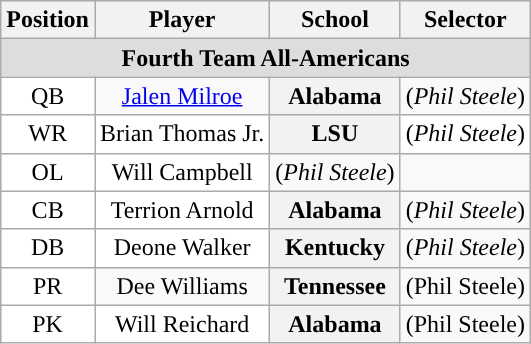<table class="wikitable">
<tr>
<th>Position</th>
<th>Player</th>
<th>School</th>
<th>Selector</th>
</tr>
<tr>
<td colspan="6" style="text-align:center; background:#ddd;"><strong>Fourth Team All-Americans</strong></td>
</tr>
<tr style="text-align:center;">
<td style="background:white">QB</td>
<td><a href='#'>Jalen Milroe</a></td>
<th style=>Alabama</th>
<td>(<em>Phil Steele</em>)</td>
</tr>
<tr style="text-align:center;">
<td style="background:white">WR</td>
<td style="background:white">Brian Thomas Jr.</td>
<th>LSU</th>
<td style="background:white">(<em>Phil Steele</em>)</td>
</tr>
<tr style="text-align:center;">
<td style="background:white">OL</td>
<td style="background:white">Will Campbell</td>
<td>(<em>Phil Steele</em>)</td>
</tr>
<tr style="text-align:center;">
<td style="background:white">CB</td>
<td style="background:white">Terrion Arnold</td>
<th>Alabama</th>
<td>(<em>Phil Steele</em>)</td>
</tr>
<tr style="text-align:center;">
<td style="background:white">DB</td>
<td style="background:white">Deone Walker</td>
<th>Kentucky</th>
<td>(<em>Phil Steele</em>)</td>
</tr>
<tr style="text-align:center;">
<td style="background:white">PR</td>
<td>Dee Williams</td>
<th style=>Tennessee</th>
<td>(Phil Steele)</td>
</tr>
<tr style="text-align:center;">
<td style="background:white">PK</td>
<td style="background:white">Will Reichard</td>
<th>Alabama</th>
<td>(Phil Steele)</td>
</tr>
</table>
